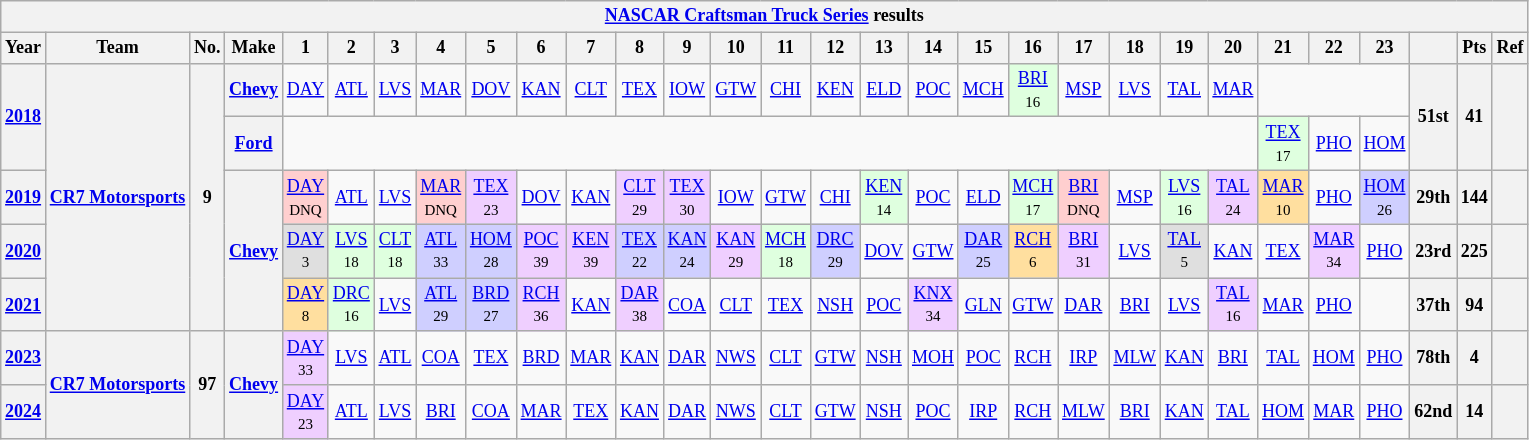<table class="wikitable" style="text-align:center; font-size:75%">
<tr>
<th colspan=45><a href='#'>NASCAR Craftsman Truck Series</a> results</th>
</tr>
<tr>
<th>Year</th>
<th>Team</th>
<th>No.</th>
<th>Make</th>
<th>1</th>
<th>2</th>
<th>3</th>
<th>4</th>
<th>5</th>
<th>6</th>
<th>7</th>
<th>8</th>
<th>9</th>
<th>10</th>
<th>11</th>
<th>12</th>
<th>13</th>
<th>14</th>
<th>15</th>
<th>16</th>
<th>17</th>
<th>18</th>
<th>19</th>
<th>20</th>
<th>21</th>
<th>22</th>
<th>23</th>
<th></th>
<th>Pts</th>
<th>Ref</th>
</tr>
<tr>
<th rowspan=2><a href='#'>2018</a></th>
<th rowspan=5><a href='#'>CR7 Motorsports</a></th>
<th rowspan=5>9</th>
<th><a href='#'>Chevy</a></th>
<td><a href='#'>DAY</a></td>
<td><a href='#'>ATL</a></td>
<td><a href='#'>LVS</a></td>
<td><a href='#'>MAR</a></td>
<td><a href='#'>DOV</a></td>
<td><a href='#'>KAN</a></td>
<td><a href='#'>CLT</a></td>
<td><a href='#'>TEX</a></td>
<td><a href='#'>IOW</a></td>
<td><a href='#'>GTW</a></td>
<td><a href='#'>CHI</a></td>
<td><a href='#'>KEN</a></td>
<td><a href='#'>ELD</a></td>
<td><a href='#'>POC</a></td>
<td><a href='#'>MCH</a></td>
<td style="background:#DFFFDF;"><a href='#'>BRI</a><br><small>16</small></td>
<td><a href='#'>MSP</a></td>
<td><a href='#'>LVS</a></td>
<td><a href='#'>TAL</a></td>
<td><a href='#'>MAR</a></td>
<td colspan=3></td>
<th rowspan=2>51st</th>
<th rowspan=2>41</th>
<th rowspan=2></th>
</tr>
<tr>
<th><a href='#'>Ford</a></th>
<td colspan=20></td>
<td style="background:#DFFFDF;"><a href='#'>TEX</a><br><small>17</small></td>
<td><a href='#'>PHO</a></td>
<td><a href='#'>HOM</a></td>
</tr>
<tr>
<th><a href='#'>2019</a></th>
<th rowspan=3><a href='#'>Chevy</a></th>
<td style="background:#FFCFCF;"><a href='#'>DAY</a><br><small>DNQ</small></td>
<td><a href='#'>ATL</a></td>
<td><a href='#'>LVS</a></td>
<td style="background:#FFCFCF;"><a href='#'>MAR</a><br><small>DNQ</small></td>
<td style="background:#EFCFFF;"><a href='#'>TEX</a><br><small>23</small></td>
<td><a href='#'>DOV</a></td>
<td><a href='#'>KAN</a></td>
<td style="background:#EFCFFF;"><a href='#'>CLT</a><br><small>29</small></td>
<td style="background:#EFCFFF;"><a href='#'>TEX</a><br><small>30</small></td>
<td><a href='#'>IOW</a></td>
<td><a href='#'>GTW</a></td>
<td><a href='#'>CHI</a></td>
<td style="background:#DFFFDF;"><a href='#'>KEN</a><br><small>14</small></td>
<td><a href='#'>POC</a></td>
<td><a href='#'>ELD</a></td>
<td style="background:#DFFFDF;"><a href='#'>MCH</a><br><small>17</small></td>
<td style="background:#FFCFCF;"><a href='#'>BRI</a><br><small>DNQ</small></td>
<td><a href='#'>MSP</a></td>
<td style="background:#DFFFDF;"><a href='#'>LVS</a><br><small>16</small></td>
<td style="background:#EFCFFF;"><a href='#'>TAL</a><br><small>24</small></td>
<td style="background:#FFDF9F;"><a href='#'>MAR</a><br><small>10</small></td>
<td><a href='#'>PHO</a></td>
<td style="background:#CFCFFF;"><a href='#'>HOM</a><br><small>26</small></td>
<th>29th</th>
<th>144</th>
<th></th>
</tr>
<tr>
<th><a href='#'>2020</a></th>
<td style="background:#DFDFDF;"><a href='#'>DAY</a><br><small>3</small></td>
<td style="background:#DFFFDF;"><a href='#'>LVS</a><br><small>18</small></td>
<td style="background:#DFFFDF;"><a href='#'>CLT</a><br><small>18</small></td>
<td style="background:#CFCFFF;"><a href='#'>ATL</a><br><small>33</small></td>
<td style="background:#CFCFFF;"><a href='#'>HOM</a><br><small>28</small></td>
<td style="background:#EFCFFF;"><a href='#'>POC</a><br><small>39</small></td>
<td style="background:#EFCFFF;"><a href='#'>KEN</a><br><small>39</small></td>
<td style="background:#CFCFFF;"><a href='#'>TEX</a><br><small>22</small></td>
<td style="background:#CFCFFF;"><a href='#'>KAN</a><br><small>24</small></td>
<td style="background:#EFCFFF;"><a href='#'>KAN</a><br><small>29</small></td>
<td style="background:#DFFFDF;"><a href='#'>MCH</a><br><small>18</small></td>
<td style="background:#CFCFFF;"><a href='#'>DRC</a><br><small>29</small></td>
<td><a href='#'>DOV</a></td>
<td><a href='#'>GTW</a></td>
<td style="background:#CFCFFF;"><a href='#'>DAR</a><br><small>25</small></td>
<td style="background:#FFDF9F;"><a href='#'>RCH</a><br><small>6</small></td>
<td style="background:#EFCFFF;"><a href='#'>BRI</a><br><small>31</small></td>
<td><a href='#'>LVS</a></td>
<td style="background:#DFDFDF;"><a href='#'>TAL</a><br><small>5</small></td>
<td><a href='#'>KAN</a></td>
<td><a href='#'>TEX</a></td>
<td style="background:#EFCFFF;"><a href='#'>MAR</a><br><small>34</small></td>
<td><a href='#'>PHO</a></td>
<th>23rd</th>
<th>225</th>
<th></th>
</tr>
<tr>
<th><a href='#'>2021</a></th>
<td style="background:#FFDF9F;"><a href='#'>DAY</a><br><small>8</small></td>
<td style="background:#DFFFDF;"><a href='#'>DRC</a><br><small>16</small></td>
<td><a href='#'>LVS</a></td>
<td style="background:#CFCFFF;"><a href='#'>ATL</a><br><small>29</small></td>
<td style="background:#CFCFFF;"><a href='#'>BRD</a><br><small>27</small></td>
<td style="background:#EFCFFF;"><a href='#'>RCH</a><br><small>36</small></td>
<td><a href='#'>KAN</a></td>
<td style="background:#EFCFFF;"><a href='#'>DAR</a><br><small>38</small></td>
<td><a href='#'>COA</a></td>
<td><a href='#'>CLT</a></td>
<td><a href='#'>TEX</a></td>
<td><a href='#'>NSH</a></td>
<td><a href='#'>POC</a></td>
<td style="background:#EFCFFF;"><a href='#'>KNX</a><br><small>34</small></td>
<td><a href='#'>GLN</a></td>
<td><a href='#'>GTW</a></td>
<td><a href='#'>DAR</a></td>
<td><a href='#'>BRI</a></td>
<td><a href='#'>LVS</a></td>
<td style="background:#EFCFFF;"><a href='#'>TAL</a><br><small>16</small></td>
<td><a href='#'>MAR</a></td>
<td><a href='#'>PHO</a></td>
<td></td>
<th>37th</th>
<th>94</th>
<th></th>
</tr>
<tr>
<th><a href='#'>2023</a></th>
<th rowspan=2><a href='#'>CR7 Motorsports</a></th>
<th rowspan=2>97</th>
<th rowspan=2><a href='#'>Chevy</a></th>
<td style="background:#EFCFFF;"><a href='#'>DAY</a><br><small>33</small></td>
<td><a href='#'>LVS</a></td>
<td><a href='#'>ATL</a></td>
<td><a href='#'>COA</a></td>
<td><a href='#'>TEX</a></td>
<td><a href='#'>BRD</a></td>
<td><a href='#'>MAR</a></td>
<td><a href='#'>KAN</a></td>
<td><a href='#'>DAR</a></td>
<td><a href='#'>NWS</a></td>
<td><a href='#'>CLT</a></td>
<td><a href='#'>GTW</a></td>
<td><a href='#'>NSH</a></td>
<td><a href='#'>MOH</a></td>
<td><a href='#'>POC</a></td>
<td><a href='#'>RCH</a></td>
<td><a href='#'>IRP</a></td>
<td><a href='#'>MLW</a></td>
<td><a href='#'>KAN</a></td>
<td><a href='#'>BRI</a></td>
<td><a href='#'>TAL</a></td>
<td><a href='#'>HOM</a></td>
<td><a href='#'>PHO</a></td>
<th>78th</th>
<th>4</th>
<th></th>
</tr>
<tr>
<th><a href='#'>2024</a></th>
<td style="background:#EFCFFF;"><a href='#'>DAY</a><br><small>23</small></td>
<td><a href='#'>ATL</a></td>
<td><a href='#'>LVS</a></td>
<td><a href='#'>BRI</a></td>
<td><a href='#'>COA</a></td>
<td><a href='#'>MAR</a></td>
<td><a href='#'>TEX</a></td>
<td><a href='#'>KAN</a></td>
<td><a href='#'>DAR</a></td>
<td><a href='#'>NWS</a></td>
<td><a href='#'>CLT</a></td>
<td><a href='#'>GTW</a></td>
<td><a href='#'>NSH</a></td>
<td><a href='#'>POC</a></td>
<td><a href='#'>IRP</a></td>
<td><a href='#'>RCH</a></td>
<td><a href='#'>MLW</a></td>
<td><a href='#'>BRI</a></td>
<td><a href='#'>KAN</a></td>
<td><a href='#'>TAL</a></td>
<td><a href='#'>HOM</a></td>
<td><a href='#'>MAR</a></td>
<td><a href='#'>PHO</a></td>
<th>62nd</th>
<th>14</th>
<th></th>
</tr>
</table>
